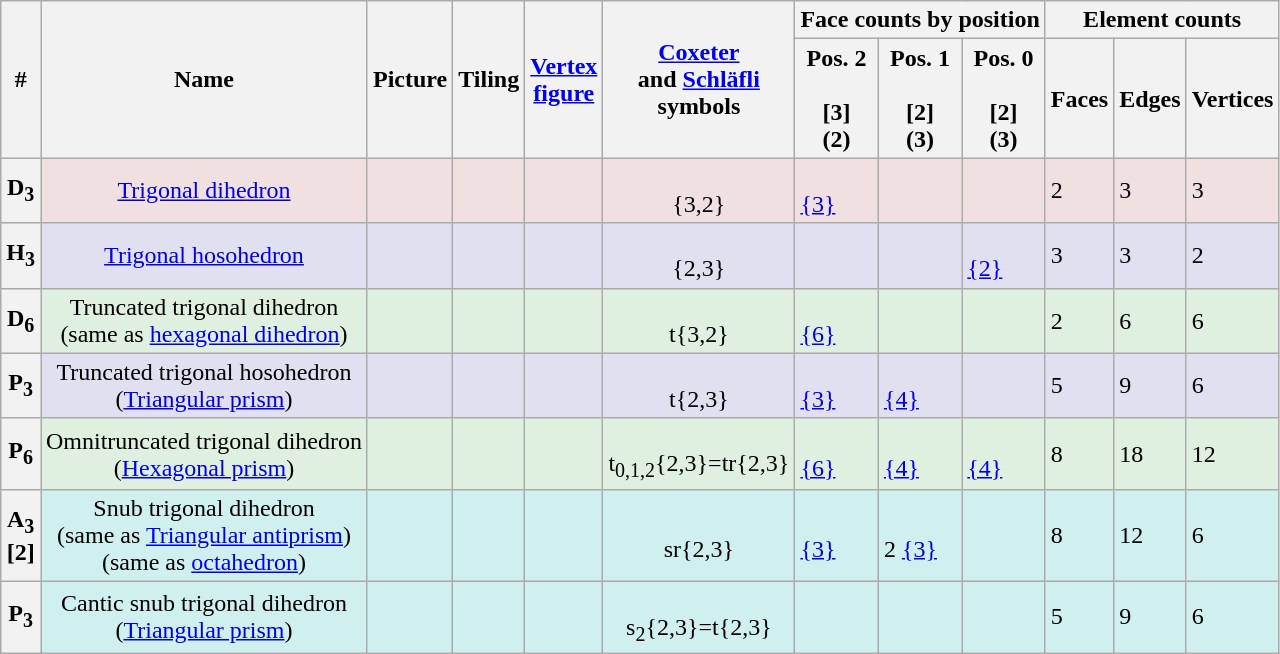<table class="wikitable">
<tr>
<th rowspan=2>#</th>
<th rowspan=2>Name</th>
<th rowspan=2>Picture</th>
<th rowspan=2>Tiling</th>
<th rowspan=2><a href='#'>Vertex<br>figure</a></th>
<th rowspan=2><a href='#'>Coxeter</a><br>and <a href='#'>Schläfli</a><br>symbols</th>
<th colspan=3>Face counts by position</th>
<th colspan=3>Element counts</th>
</tr>
<tr>
<th>Pos. 2<br><br>[3]<br>(2)</th>
<th>Pos. 1<br><br>[2]<br>(3)</th>
<th>Pos. 0<br><br>[2]<br>(3)</th>
<th>Faces</th>
<th>Edges</th>
<th>Vertices</th>
</tr>
<tr bgcolor="#f0e0e0">
<th>D<sub>3</sub></th>
<td align=center><a href='#'>Trigonal dihedron</a></td>
<td></td>
<td></td>
<td></td>
<td align=center><br>{3,2}</td>
<td><br><a href='#'>{3}</a></td>
<td></td>
<td></td>
<td>2</td>
<td>3</td>
<td>3</td>
</tr>
<tr bgcolor="#e0e0f0">
<th>H<sub>3</sub></th>
<td align=center><a href='#'>Trigonal hosohedron</a></td>
<td></td>
<td></td>
<td></td>
<td align=center><br>{2,3}</td>
<td></td>
<td></td>
<td><br><a href='#'>{2}</a></td>
<td>3</td>
<td>3</td>
<td>2</td>
</tr>
<tr bgcolor="#e0f0e0">
<th>D<sub>6</sub></th>
<td align=center>Truncated trigonal dihedron<br>(same as <a href='#'>hexagonal dihedron</a>)</td>
<td></td>
<td></td>
<td></td>
<td align=center><br>t{3,2}</td>
<td><br><a href='#'>{6}</a></td>
<td></td>
<td></td>
<td>2</td>
<td>6</td>
<td>6</td>
</tr>
<tr bgcolor="#e0e0f0">
<th>P<sub>3</sub></th>
<td align=center>Truncated trigonal hosohedron<br>(<a href='#'>Triangular prism</a>)</td>
<td></td>
<td></td>
<td></td>
<td align=center><br>t{2,3}</td>
<td><br><a href='#'>{3}</a></td>
<td><br><a href='#'>{4}</a></td>
<td></td>
<td>5</td>
<td>9</td>
<td>6</td>
</tr>
<tr bgcolor="#e0f0e0">
<th>P<sub>6</sub></th>
<td align=center>Omnitruncated trigonal dihedron<br>(<a href='#'>Hexagonal prism</a>)</td>
<td></td>
<td></td>
<td></td>
<td align=center><br>t<sub>0,1,2</sub>{2,3}=tr{2,3}</td>
<td><br><a href='#'>{6}</a></td>
<td><br><a href='#'>{4}</a></td>
<td><br><a href='#'>{4}</a></td>
<td>8</td>
<td>18</td>
<td>12</td>
</tr>
<tr bgcolor="#d0f0f0">
<th>A<sub>3</sub><br>[2]</th>
<td align=center>Snub trigonal dihedron<br>(same as <a href='#'>Triangular antiprism</a>)<br>(same as <a href='#'>octahedron</a>)</td>
<td></td>
<td></td>
<td></td>
<td align=center><br>sr{2,3}</td>
<td><br><a href='#'>{3}</a></td>
<td><br>2 <a href='#'>{3}</a></td>
<td></td>
<td>8</td>
<td>12</td>
<td>6</td>
</tr>
<tr bgcolor="#d0f0f0">
<th>P<sub>3</sub></th>
<td align=center>Cantic snub trigonal dihedron<br>(<a href='#'>Triangular prism</a>)</td>
<td></td>
<td></td>
<td></td>
<td align=center><br>s<sub>2</sub>{2,3}=t{2,3}</td>
<td></td>
<td></td>
<td></td>
<td>5</td>
<td>9</td>
<td>6</td>
</tr>
</table>
